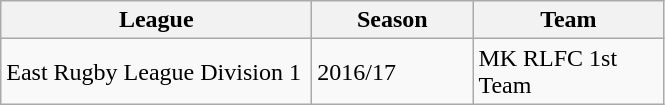<table class="wikitable" style="text-align: left;">
<tr>
<th scope="col" width=200>League</th>
<th scope="col" width=100>Season</th>
<th scope="col" width=120>Team</th>
</tr>
<tr>
<td>East Rugby League Division 1</td>
<td>2016/17</td>
<td>MK RLFC 1st Team</td>
</tr>
</table>
